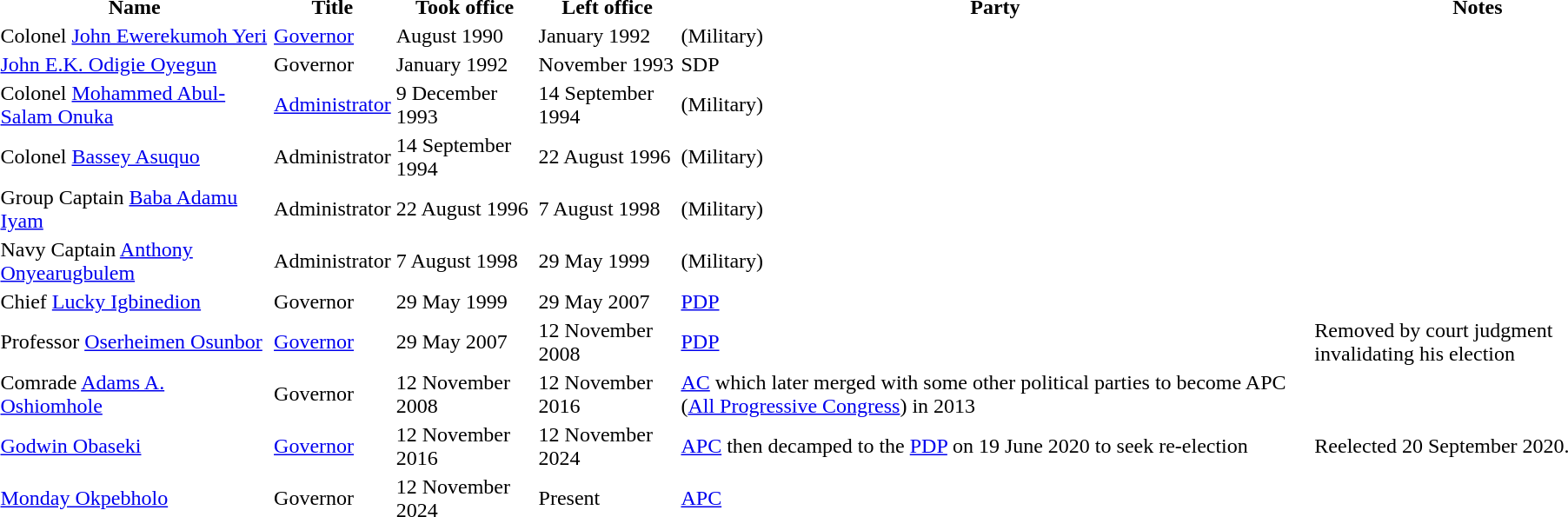<table class="sortable"i>
<tr>
<th>Name</th>
<th>Title</th>
<th>Took office</th>
<th>Left office</th>
<th>Party</th>
<th>Notes</th>
</tr>
<tr>
<td>Colonel <a href='#'>John Ewerekumoh Yeri</a></td>
<td><a href='#'>Governor</a></td>
<td>August 1990</td>
<td>January 1992</td>
<td>(Military)</td>
<td></td>
</tr>
<tr>
<td><a href='#'>John E.K. Odigie Oyegun</a></td>
<td>Governor</td>
<td>January 1992</td>
<td>November 1993</td>
<td>SDP</td>
<td></td>
</tr>
<tr>
<td>Colonel <a href='#'>Mohammed Abul-Salam Onuka</a></td>
<td><a href='#'>Administrator</a></td>
<td>9 December 1993</td>
<td>14 September 1994</td>
<td>(Military)</td>
<td></td>
</tr>
<tr>
<td>Colonel <a href='#'>Bassey Asuquo</a></td>
<td>Administrator</td>
<td>14 September 1994</td>
<td>22 August 1996</td>
<td>(Military)</td>
<td></td>
</tr>
<tr>
<td>Group Captain <a href='#'>Baba Adamu Iyam</a></td>
<td>Administrator</td>
<td>22 August 1996</td>
<td>7 August 1998</td>
<td>(Military)</td>
<td></td>
</tr>
<tr>
<td>Navy Captain <a href='#'>Anthony Onyearugbulem</a></td>
<td>Administrator</td>
<td>7 August 1998</td>
<td>29 May 1999</td>
<td>(Military)</td>
<td></td>
</tr>
<tr>
<td>Chief <a href='#'>Lucky Igbinedion</a></td>
<td>Governor</td>
<td>29 May 1999</td>
<td>29 May 2007</td>
<td><a href='#'>PDP</a></td>
<td></td>
</tr>
<tr>
<td>Professor <a href='#'>Oserheimen Osunbor</a></td>
<td><a href='#'>Governor</a></td>
<td>29 May 2007</td>
<td>12 November 2008</td>
<td><a href='#'>PDP</a></td>
<td>Removed by court judgment invalidating his election</td>
</tr>
<tr>
<td>Comrade <a href='#'>Adams A. Oshiomhole</a></td>
<td>Governor</td>
<td>12 November 2008</td>
<td>12 November 2016</td>
<td><a href='#'>AC</a> which later merged with some other political parties to become APC (<a href='#'>All Progressive Congress</a>) in 2013</td>
<td></td>
</tr>
<tr>
<td><a href='#'>Godwin Obaseki</a></td>
<td><a href='#'>Governor</a></td>
<td>12 November 2016</td>
<td>12 November 2024</td>
<td><a href='#'>APC</a> then decamped to the <a href='#'>PDP</a> on 19 June 2020 to seek re-election</td>
<td>Reelected 20 September 2020.</td>
</tr>
<tr>
<td><a href='#'>Monday Okpebholo</a></td>
<td>Governor</td>
<td>12 November 2024</td>
<td>Present</td>
<td><a href='#'>APC</a></td>
<td></td>
</tr>
</table>
